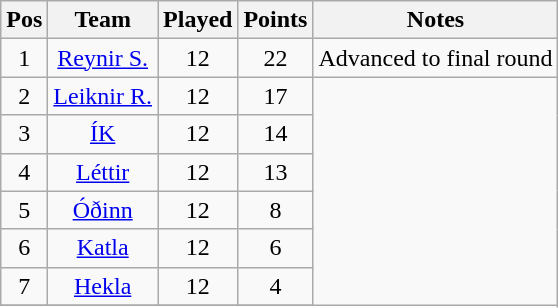<table class="wikitable" style="text-align: center;">
<tr>
<th>Pos</th>
<th>Team</th>
<th>Played</th>
<th>Points</th>
<th>Notes</th>
</tr>
<tr>
<td>1</td>
<td><a href='#'>Reynir S.</a></td>
<td>12</td>
<td>22</td>
<td align="center" rowspan="1">Advanced to final round</td>
</tr>
<tr>
<td>2</td>
<td><a href='#'>Leiknir R.</a></td>
<td>12</td>
<td>17</td>
</tr>
<tr>
<td>3</td>
<td><a href='#'>ÍK</a></td>
<td>12</td>
<td>14</td>
</tr>
<tr>
<td>4</td>
<td><a href='#'>Léttir</a></td>
<td>12</td>
<td>13</td>
</tr>
<tr>
<td>5</td>
<td><a href='#'>Óðinn</a></td>
<td>12</td>
<td>8</td>
</tr>
<tr>
<td>6</td>
<td><a href='#'>Katla</a></td>
<td>12</td>
<td>6</td>
</tr>
<tr>
<td>7</td>
<td><a href='#'>Hekla</a></td>
<td>12</td>
<td>4</td>
</tr>
<tr>
</tr>
</table>
